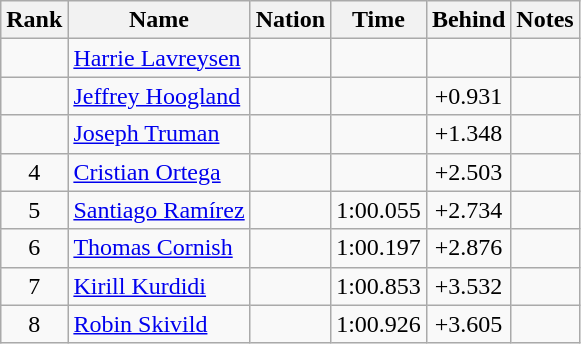<table class="wikitable sortable" style="text-align:center">
<tr>
<th>Rank</th>
<th>Name</th>
<th>Nation</th>
<th>Time</th>
<th>Behind</th>
<th>Notes</th>
</tr>
<tr>
<td></td>
<td align=left><a href='#'>Harrie Lavreysen</a></td>
<td align=left></td>
<td></td>
<td></td>
<td></td>
</tr>
<tr>
<td></td>
<td align=left><a href='#'>Jeffrey Hoogland</a></td>
<td align=left></td>
<td></td>
<td>+0.931</td>
<td></td>
</tr>
<tr>
<td></td>
<td align=left><a href='#'>Joseph Truman</a></td>
<td align=left></td>
<td></td>
<td>+1.348</td>
<td></td>
</tr>
<tr>
<td>4</td>
<td align=left><a href='#'>Cristian Ortega</a></td>
<td align=left></td>
<td></td>
<td>+2.503</td>
<td></td>
</tr>
<tr>
<td>5</td>
<td align=left><a href='#'>Santiago Ramírez</a></td>
<td align=left></td>
<td>1:00.055</td>
<td>+2.734</td>
<td></td>
</tr>
<tr>
<td>6</td>
<td align=left><a href='#'>Thomas Cornish</a></td>
<td align=left></td>
<td>1:00.197</td>
<td>+2.876</td>
<td></td>
</tr>
<tr>
<td>7</td>
<td align=left><a href='#'>Kirill Kurdidi</a></td>
<td align=left></td>
<td>1:00.853</td>
<td>+3.532</td>
<td></td>
</tr>
<tr>
<td>8</td>
<td align=left><a href='#'>Robin Skivild</a></td>
<td align=left></td>
<td>1:00.926</td>
<td>+3.605</td>
<td></td>
</tr>
</table>
